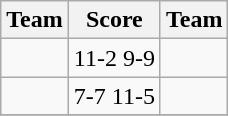<table class=wikitable style="border:1px solid #AAAAAA;">
<tr>
<th>Team</th>
<th>Score</th>
<th>Team</th>
</tr>
<tr>
<td><strong></strong></td>
<td align="center">11-2 9-9</td>
<td></td>
</tr>
<tr>
<td><strong></strong></td>
<td align="center">7-7 11-5</td>
<td></td>
</tr>
<tr>
</tr>
</table>
